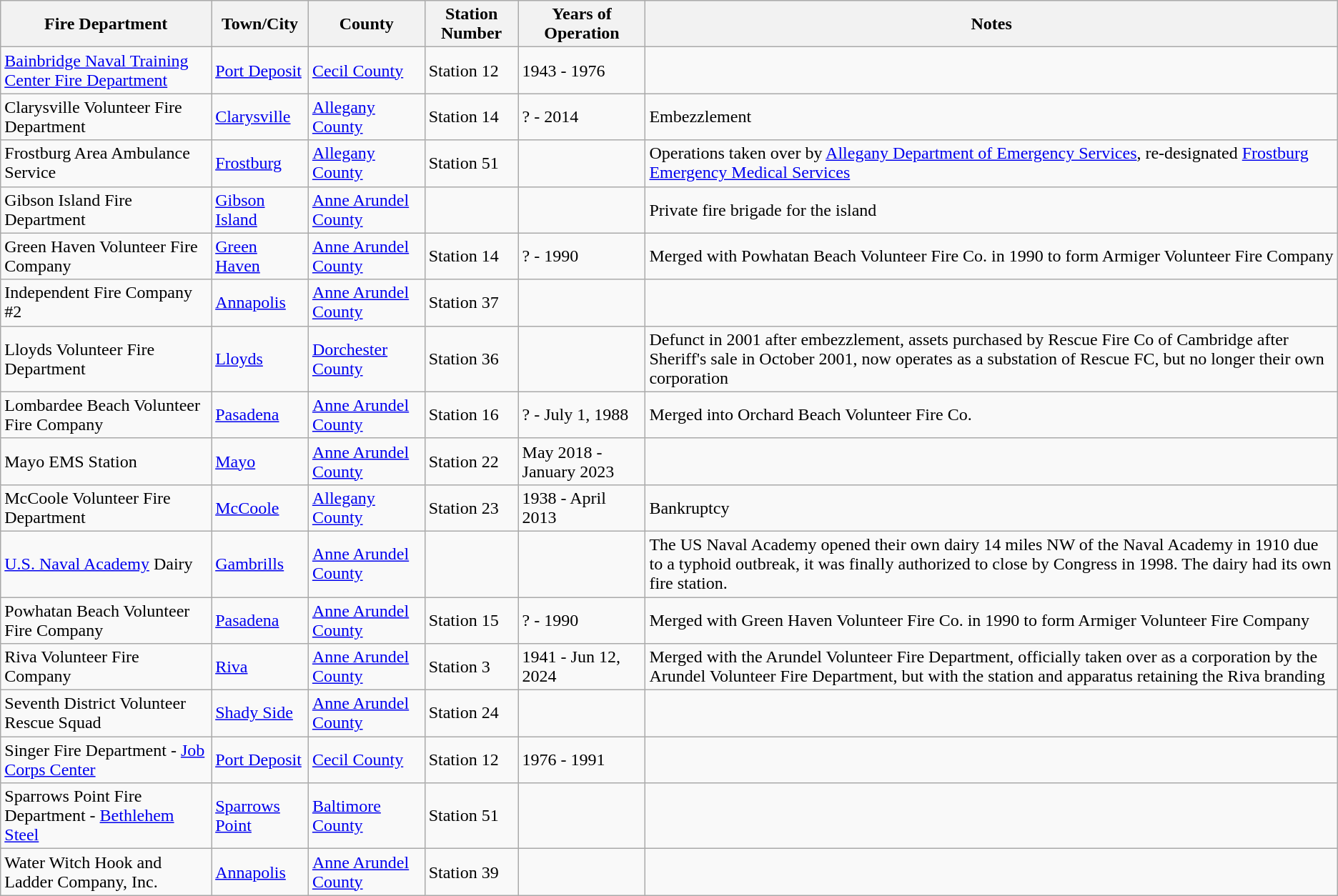<table class="wikitable">
<tr>
<th>Fire Department</th>
<th>Town/City</th>
<th>County</th>
<th>Station Number</th>
<th>Years of Operation</th>
<th>Notes</th>
</tr>
<tr>
<td><a href='#'>Bainbridge Naval Training Center Fire Department</a></td>
<td><a href='#'>Port Deposit</a></td>
<td><a href='#'>Cecil County</a></td>
<td>Station 12</td>
<td>1943 - 1976</td>
<td></td>
</tr>
<tr>
<td>Clarysville Volunteer Fire Department</td>
<td><a href='#'>Clarysville</a></td>
<td><a href='#'>Allegany County</a></td>
<td>Station 14</td>
<td>? - 2014</td>
<td>Embezzlement</td>
</tr>
<tr>
<td>Frostburg Area Ambulance Service</td>
<td><a href='#'>Frostburg</a></td>
<td><a href='#'>Allegany County</a></td>
<td>Station 51</td>
<td></td>
<td>Operations taken over by <a href='#'>Allegany Department of Emergency Services</a>, re-designated <a href='#'>Frostburg Emergency Medical Services</a></td>
</tr>
<tr>
<td>Gibson Island Fire Department</td>
<td><a href='#'>Gibson Island</a></td>
<td><a href='#'>Anne Arundel County</a></td>
<td></td>
<td></td>
<td>Private fire brigade for the island</td>
</tr>
<tr>
<td>Green Haven Volunteer Fire Company</td>
<td><a href='#'>Green Haven</a></td>
<td><a href='#'>Anne Arundel County</a></td>
<td>Station 14</td>
<td>? - 1990</td>
<td>Merged with Powhatan Beach Volunteer Fire Co. in 1990 to form Armiger Volunteer Fire Company</td>
</tr>
<tr>
<td>Independent Fire Company #2</td>
<td><a href='#'>Annapolis</a></td>
<td><a href='#'>Anne Arundel County</a></td>
<td>Station 37</td>
<td></td>
<td></td>
</tr>
<tr>
<td>Lloyds Volunteer Fire Department</td>
<td><a href='#'>Lloyds</a></td>
<td><a href='#'>Dorchester County</a></td>
<td>Station 36</td>
<td></td>
<td>Defunct in 2001 after embezzlement, assets purchased by Rescue Fire Co of Cambridge after Sheriff's sale in October 2001, now operates as a substation of Rescue FC, but no longer their own corporation</td>
</tr>
<tr>
<td>Lombardee Beach Volunteer Fire Company</td>
<td><a href='#'>Pasadena</a></td>
<td><a href='#'>Anne Arundel County</a></td>
<td>Station 16</td>
<td>? - July 1, 1988</td>
<td>Merged into Orchard Beach Volunteer Fire Co.</td>
</tr>
<tr>
<td>Mayo EMS Station</td>
<td><a href='#'>Mayo</a></td>
<td><a href='#'>Anne Arundel County</a></td>
<td>Station 22</td>
<td>May 2018 - January 2023</td>
<td></td>
</tr>
<tr>
<td>McCoole Volunteer Fire Department</td>
<td><a href='#'>McCoole</a></td>
<td><a href='#'>Allegany County</a></td>
<td>Station 23</td>
<td>1938 - April 2013</td>
<td>Bankruptcy</td>
</tr>
<tr>
<td><a href='#'>U.S. Naval Academy</a> Dairy</td>
<td><a href='#'>Gambrills</a></td>
<td><a href='#'>Anne Arundel County</a></td>
<td></td>
<td></td>
<td>The US Naval Academy opened their own dairy 14 miles NW of the Naval Academy in 1910 due to a typhoid outbreak, it was finally authorized to close by Congress in 1998. The dairy had its own fire station.</td>
</tr>
<tr>
<td>Powhatan Beach Volunteer Fire Company</td>
<td><a href='#'>Pasadena</a></td>
<td><a href='#'>Anne Arundel County</a></td>
<td>Station 15</td>
<td>? - 1990</td>
<td>Merged with Green Haven Volunteer Fire Co. in 1990 to form Armiger Volunteer Fire Company</td>
</tr>
<tr>
<td>Riva Volunteer Fire Company</td>
<td><a href='#'>Riva</a></td>
<td><a href='#'>Anne Arundel County</a></td>
<td>Station 3</td>
<td>1941 - Jun 12, 2024</td>
<td>Merged with the Arundel Volunteer Fire Department, officially taken over as a corporation by the Arundel Volunteer Fire Department, but with the station and apparatus retaining the Riva branding</td>
</tr>
<tr>
<td>Seventh District Volunteer Rescue Squad</td>
<td><a href='#'>Shady Side</a></td>
<td><a href='#'>Anne Arundel County</a></td>
<td>Station 24</td>
<td></td>
<td></td>
</tr>
<tr>
<td>Singer Fire Department - <a href='#'>Job Corps Center</a></td>
<td><a href='#'>Port Deposit</a></td>
<td><a href='#'>Cecil County</a></td>
<td>Station 12</td>
<td>1976 - 1991</td>
<td></td>
</tr>
<tr>
<td>Sparrows Point Fire Department - <a href='#'>Bethlehem Steel</a></td>
<td><a href='#'>Sparrows Point</a></td>
<td><a href='#'>Baltimore County</a></td>
<td>Station 51</td>
<td></td>
<td></td>
</tr>
<tr>
<td>Water Witch Hook and Ladder Company, Inc.</td>
<td><a href='#'>Annapolis</a></td>
<td><a href='#'>Anne Arundel County</a></td>
<td>Station 39</td>
<td></td>
<td></td>
</tr>
</table>
